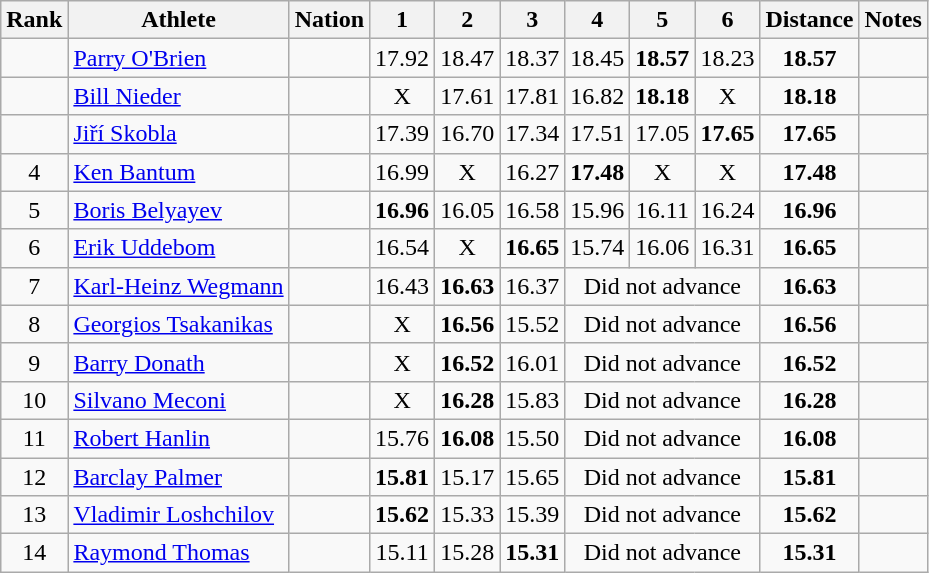<table class="wikitable sortable" style="text-align:center">
<tr>
<th>Rank</th>
<th>Athlete</th>
<th>Nation</th>
<th>1</th>
<th>2</th>
<th>3</th>
<th>4</th>
<th>5</th>
<th>6</th>
<th>Distance</th>
<th>Notes</th>
</tr>
<tr>
<td></td>
<td align=left><a href='#'>Parry O'Brien</a></td>
<td align=left></td>
<td>17.92 </td>
<td>18.47 </td>
<td>18.37</td>
<td>18.45</td>
<td><strong>18.57</strong> </td>
<td>18.23</td>
<td><strong>18.57</strong></td>
<td></td>
</tr>
<tr>
<td></td>
<td align=left><a href='#'>Bill Nieder</a></td>
<td align=left></td>
<td data-sort-value=1.00>X</td>
<td>17.61</td>
<td>17.81</td>
<td>16.82</td>
<td><strong>18.18</strong></td>
<td data-sort-value=1.00>X</td>
<td><strong>18.18</strong></td>
<td></td>
</tr>
<tr>
<td></td>
<td align=left><a href='#'>Jiří Skobla</a></td>
<td align=left></td>
<td>17.39</td>
<td>16.70</td>
<td>17.34</td>
<td>17.51</td>
<td>17.05</td>
<td><strong>17.65</strong></td>
<td><strong>17.65</strong></td>
<td></td>
</tr>
<tr>
<td>4</td>
<td align=left><a href='#'>Ken Bantum</a></td>
<td align=left></td>
<td>16.99</td>
<td data-sort-value=1.00>X</td>
<td>16.27</td>
<td><strong>17.48</strong></td>
<td data-sort-value=1.00>X</td>
<td data-sort-value=1.00>X</td>
<td><strong>17.48</strong></td>
<td></td>
</tr>
<tr>
<td>5</td>
<td align=left><a href='#'>Boris Belyayev</a></td>
<td align=left></td>
<td><strong>16.96</strong></td>
<td>16.05</td>
<td>16.58</td>
<td>15.96</td>
<td>16.11</td>
<td>16.24</td>
<td><strong>16.96</strong></td>
<td></td>
</tr>
<tr>
<td>6</td>
<td align=left><a href='#'>Erik Uddebom</a></td>
<td align=left></td>
<td>16.54</td>
<td data-sort-value=1.00>X</td>
<td><strong>16.65</strong></td>
<td>15.74</td>
<td>16.06</td>
<td>16.31</td>
<td><strong>16.65</strong></td>
<td></td>
</tr>
<tr>
<td>7</td>
<td align=left><a href='#'>Karl-Heinz Wegmann</a></td>
<td align=left></td>
<td>16.43</td>
<td><strong>16.63</strong></td>
<td>16.37</td>
<td colspan=3 data-sort-value=0.00>Did not advance</td>
<td><strong>16.63</strong></td>
<td></td>
</tr>
<tr>
<td>8</td>
<td align=left><a href='#'>Georgios Tsakanikas</a></td>
<td align=left></td>
<td data-sort-value=1.00>X</td>
<td><strong>16.56</strong></td>
<td>15.52</td>
<td colspan=3 data-sort-value=0.00>Did not advance</td>
<td><strong>16.56</strong></td>
<td></td>
</tr>
<tr>
<td>9</td>
<td align=left><a href='#'>Barry Donath</a></td>
<td align=left></td>
<td data-sort-value=1.00>X</td>
<td><strong>16.52</strong></td>
<td>16.01</td>
<td colspan=3 data-sort-value=0.00>Did not advance</td>
<td><strong>16.52</strong></td>
<td></td>
</tr>
<tr>
<td>10</td>
<td align=left><a href='#'>Silvano Meconi</a></td>
<td align=left></td>
<td data-sort-value=1.00>X</td>
<td><strong>16.28</strong></td>
<td>15.83</td>
<td colspan=3 data-sort-value=0.00>Did not advance</td>
<td><strong>16.28</strong></td>
<td></td>
</tr>
<tr>
<td>11</td>
<td align=left><a href='#'>Robert Hanlin</a></td>
<td align=left></td>
<td>15.76</td>
<td><strong>16.08</strong></td>
<td>15.50</td>
<td colspan=3 data-sort-value=0.00>Did not advance</td>
<td><strong>16.08</strong></td>
<td></td>
</tr>
<tr>
<td>12</td>
<td align=left><a href='#'>Barclay Palmer</a></td>
<td align=left></td>
<td><strong>15.81</strong></td>
<td>15.17</td>
<td>15.65</td>
<td colspan=3 data-sort-value=0.00>Did not advance</td>
<td><strong>15.81</strong></td>
<td></td>
</tr>
<tr>
<td>13</td>
<td align=left><a href='#'>Vladimir Loshchilov</a></td>
<td align=left></td>
<td><strong>15.62</strong></td>
<td>15.33</td>
<td>15.39</td>
<td colspan=3 data-sort-value=0.00>Did not advance</td>
<td><strong>15.62</strong></td>
<td></td>
</tr>
<tr>
<td>14</td>
<td align=left><a href='#'>Raymond Thomas</a></td>
<td align=left></td>
<td>15.11</td>
<td>15.28</td>
<td><strong>15.31</strong></td>
<td colspan=3 data-sort-value=0.00>Did not advance</td>
<td><strong>15.31</strong></td>
<td></td>
</tr>
</table>
